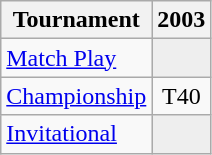<table class="wikitable" style="text-align:center;">
<tr>
<th>Tournament</th>
<th>2003</th>
</tr>
<tr>
<td align="left"><a href='#'>Match Play</a></td>
<td style="background:#eeeeee;"></td>
</tr>
<tr>
<td align="left"><a href='#'>Championship</a></td>
<td>T40</td>
</tr>
<tr>
<td align="left"><a href='#'>Invitational</a></td>
<td style="background:#eeeeee;"></td>
</tr>
</table>
